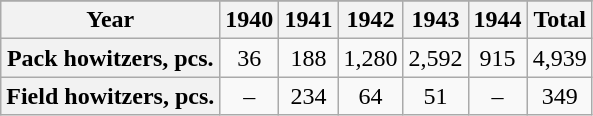<table class="wikitable">
<tr>
</tr>
<tr style="vertical-align:top;  text-align:center;">
<th>Year</th>
<th>1940</th>
<th>1941</th>
<th>1942</th>
<th>1943</th>
<th>1944</th>
<th>Total</th>
</tr>
<tr style="vertical-align:top;  text-align:center;">
<th>Pack howitzers, pcs.</th>
<td>36</td>
<td>188</td>
<td>1,280</td>
<td>2,592</td>
<td>915</td>
<td>4,939</td>
</tr>
<tr style="vertical-align:top;  text-align:center;">
<th>Field howitzers, pcs.</th>
<td>–</td>
<td>234</td>
<td>64</td>
<td>51</td>
<td>–</td>
<td>349</td>
</tr>
</table>
